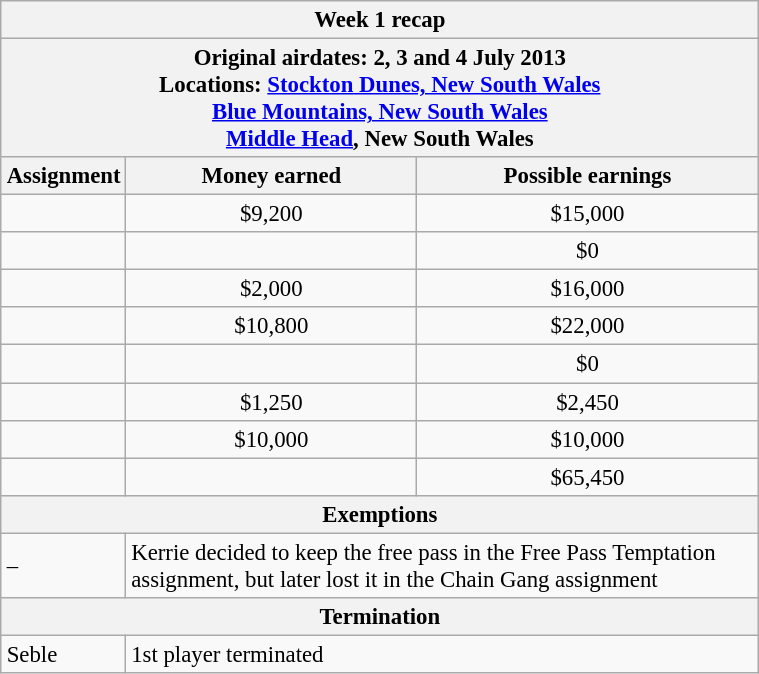<table class="wikitable" style="font-size: 95%; margin: 10px" align="right" width="40%">
<tr>
<th colspan=3>Week 1 recap</th>
</tr>
<tr>
<th colspan=3>Original airdates: 2, 3 and 4 July 2013<br>Locations: <a href='#'>Stockton Dunes, New South Wales</a> <br> <a href='#'>Blue Mountains, New South Wales</a> <br> <a href='#'>Middle Head</a>, New South Wales</th>
</tr>
<tr>
<th>Assignment</th>
<th>Money earned</th>
<th>Possible earnings</th>
</tr>
<tr>
<td></td>
<td align="center">$9,200</td>
<td align="center">$15,000</td>
</tr>
<tr>
<td></td>
<td align="center"></td>
<td align="center">$0</td>
</tr>
<tr>
<td></td>
<td align="center">$2,000</td>
<td align="center">$16,000</td>
</tr>
<tr>
<td></td>
<td align="center">$10,800</td>
<td align="center">$22,000</td>
</tr>
<tr>
<td></td>
<td align="center"></td>
<td align="center">$0</td>
</tr>
<tr>
<td></td>
<td align="center">$1,250</td>
<td align="center">$2,450</td>
</tr>
<tr>
<td></td>
<td align="center">$10,000</td>
<td align="center">$10,000</td>
</tr>
<tr>
<td><strong></strong></td>
<td align="center"><strong></strong></td>
<td align="center">$65,450</td>
</tr>
<tr>
<th colspan=3>Exemptions</th>
</tr>
<tr>
<td>–</td>
<td colspan=2>Kerrie decided to keep the free pass in the Free Pass Temptation assignment, but later lost it in the Chain Gang assignment</td>
</tr>
<tr>
<th colspan=3>Termination</th>
</tr>
<tr>
<td>Seble</td>
<td colspan=2>1st player terminated</td>
</tr>
</table>
